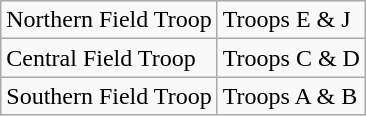<table class="wikitable">
<tr>
<td>Northern Field Troop</td>
<td>Troops E & J</td>
</tr>
<tr>
<td>Central Field Troop</td>
<td>Troops C & D</td>
</tr>
<tr>
<td>Southern Field Troop</td>
<td>Troops A & B</td>
</tr>
</table>
